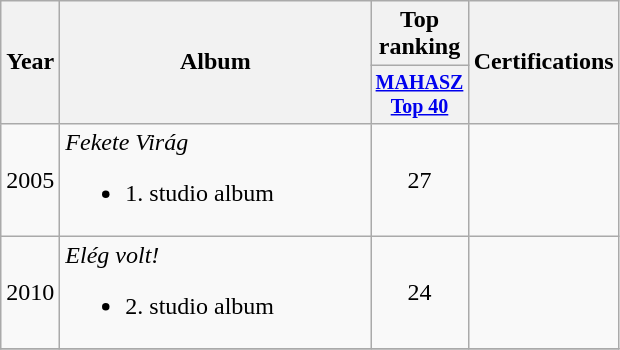<table class="wikitable" style="margin-bottom: 65px;">
<tr>
<th rowspan="2">Year</th>
<th rowspan="2" width="200">Album</th>
<th colspan="1">Top ranking</th>
<th rowspan="2">Certifications</th>
</tr>
<tr style="font-size:smaller;">
<th width="30"><a href='#'>MAHASZ Top 40</a></th>
</tr>
<tr>
<td>2005</td>
<td><em>Fekete Virág</em><br><ul><li>1. studio album</li></ul></td>
<td align="center">27</td>
<td></td>
</tr>
<tr>
<td>2010</td>
<td><em>Elég volt!</em><br><ul><li>2. studio album</li></ul></td>
<td align="center">24</td>
<td></td>
</tr>
<tr>
</tr>
</table>
